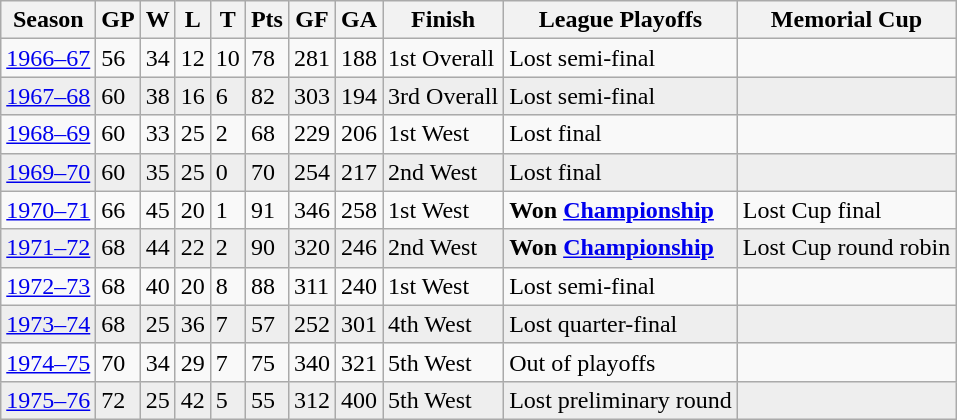<table class="wikitable">
<tr>
<th>Season</th>
<th>GP</th>
<th>W</th>
<th>L</th>
<th>T</th>
<th>Pts</th>
<th>GF</th>
<th>GA</th>
<th>Finish</th>
<th>League Playoffs</th>
<th>Memorial Cup</th>
</tr>
<tr>
<td><a href='#'>1966–67</a></td>
<td>56</td>
<td>34</td>
<td>12</td>
<td>10</td>
<td>78</td>
<td>281</td>
<td>188</td>
<td>1st Overall</td>
<td>Lost semi-final</td>
<td></td>
</tr>
<tr bgcolor="#eeeeee">
<td><a href='#'>1967–68</a></td>
<td>60</td>
<td>38</td>
<td>16</td>
<td>6</td>
<td>82</td>
<td>303</td>
<td>194</td>
<td>3rd Overall</td>
<td>Lost semi-final</td>
<td></td>
</tr>
<tr>
<td><a href='#'>1968–69</a></td>
<td>60</td>
<td>33</td>
<td>25</td>
<td>2</td>
<td>68</td>
<td>229</td>
<td>206</td>
<td>1st West</td>
<td>Lost final</td>
<td></td>
</tr>
<tr bgcolor="#eeeeee">
<td><a href='#'>1969–70</a></td>
<td>60</td>
<td>35</td>
<td>25</td>
<td>0</td>
<td>70</td>
<td>254</td>
<td>217</td>
<td>2nd West</td>
<td>Lost final</td>
<td></td>
</tr>
<tr>
<td><a href='#'>1970–71</a></td>
<td>66</td>
<td>45</td>
<td>20</td>
<td>1</td>
<td>91</td>
<td>346</td>
<td>258</td>
<td>1st West</td>
<td><strong>Won <a href='#'>Championship</a></strong></td>
<td>Lost Cup final</td>
</tr>
<tr bgcolor="#eeeeee">
<td><a href='#'>1971–72</a></td>
<td>68</td>
<td>44</td>
<td>22</td>
<td>2</td>
<td>90</td>
<td>320</td>
<td>246</td>
<td>2nd West</td>
<td><strong>Won <a href='#'>Championship</a></strong></td>
<td>Lost Cup round robin</td>
</tr>
<tr>
<td><a href='#'>1972–73</a></td>
<td>68</td>
<td>40</td>
<td>20</td>
<td>8</td>
<td>88</td>
<td>311</td>
<td>240</td>
<td>1st West</td>
<td>Lost semi-final</td>
<td></td>
</tr>
<tr bgcolor="#eeeeee">
<td><a href='#'>1973–74</a></td>
<td>68</td>
<td>25</td>
<td>36</td>
<td>7</td>
<td>57</td>
<td>252</td>
<td>301</td>
<td>4th West</td>
<td>Lost quarter-final</td>
<td></td>
</tr>
<tr>
<td><a href='#'>1974–75</a></td>
<td>70</td>
<td>34</td>
<td>29</td>
<td>7</td>
<td>75</td>
<td>340</td>
<td>321</td>
<td>5th West</td>
<td>Out of playoffs</td>
<td></td>
</tr>
<tr bgcolor="#eeeeee">
<td><a href='#'>1975–76</a></td>
<td>72</td>
<td>25</td>
<td>42</td>
<td>5</td>
<td>55</td>
<td>312</td>
<td>400</td>
<td>5th West</td>
<td>Lost preliminary round</td>
<td></td>
</tr>
</table>
